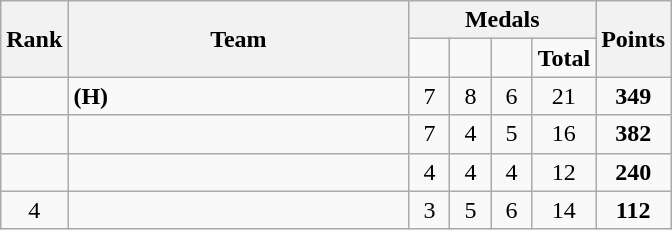<table class="wikitable">
<tr>
<th rowspan=2>Rank</th>
<th style="width:220px;" rowspan="2">Team</th>
<th colspan=4>Medals</th>
<th rowspan=2>Points</th>
</tr>
<tr>
<td style="width:20px; text-align:center;"></td>
<td style="width:20px; text-align:center;"></td>
<td style="width:20px; text-align:center;"></td>
<td><strong>Total</strong></td>
</tr>
<tr>
<td align=center></td>
<td> <strong>(H)</strong></td>
<td align=center>7</td>
<td align=center>8</td>
<td align=center>6</td>
<td align=center>21</td>
<td align=center><strong>349</strong></td>
</tr>
<tr>
<td align=center></td>
<td></td>
<td align=center>7</td>
<td align=center>4</td>
<td align=center>5</td>
<td align=center>16</td>
<td align=center><strong>382</strong></td>
</tr>
<tr>
<td align=center></td>
<td></td>
<td align=center>4</td>
<td align=center>4</td>
<td align=center>4</td>
<td align=center>12</td>
<td align=center><strong>240</strong></td>
</tr>
<tr>
<td align=center>4</td>
<td></td>
<td align=center>3</td>
<td align=center>5</td>
<td align=center>6</td>
<td align=center>14</td>
<td align=center><strong>112</strong></td>
</tr>
</table>
